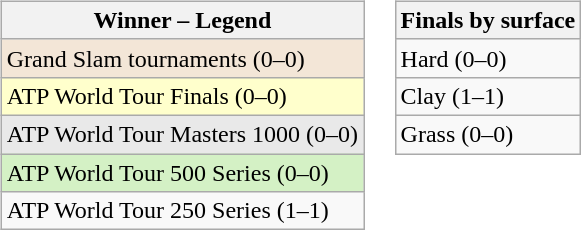<table>
<tr valign=top>
<td><br><table class=wikitable>
<tr>
<th>Winner – Legend</th>
</tr>
<tr bgcolor=#f3e6d7>
<td>Grand Slam tournaments (0–0)</td>
</tr>
<tr bgcolor=ffffcc>
<td>ATP World Tour Finals (0–0)</td>
</tr>
<tr bgcolor=#e9e9e9>
<td>ATP World Tour Masters 1000 (0–0)</td>
</tr>
<tr bgcolor=#d4f1c5>
<td>ATP World Tour 500 Series (0–0)</td>
</tr>
<tr>
<td>ATP World Tour 250 Series (1–1)</td>
</tr>
</table>
</td>
<td><br><table class="wikitable">
<tr>
<th>Finals by surface</th>
</tr>
<tr>
<td>Hard (0–0)</td>
</tr>
<tr>
<td>Clay (1–1)</td>
</tr>
<tr>
<td>Grass (0–0)</td>
</tr>
</table>
</td>
</tr>
</table>
